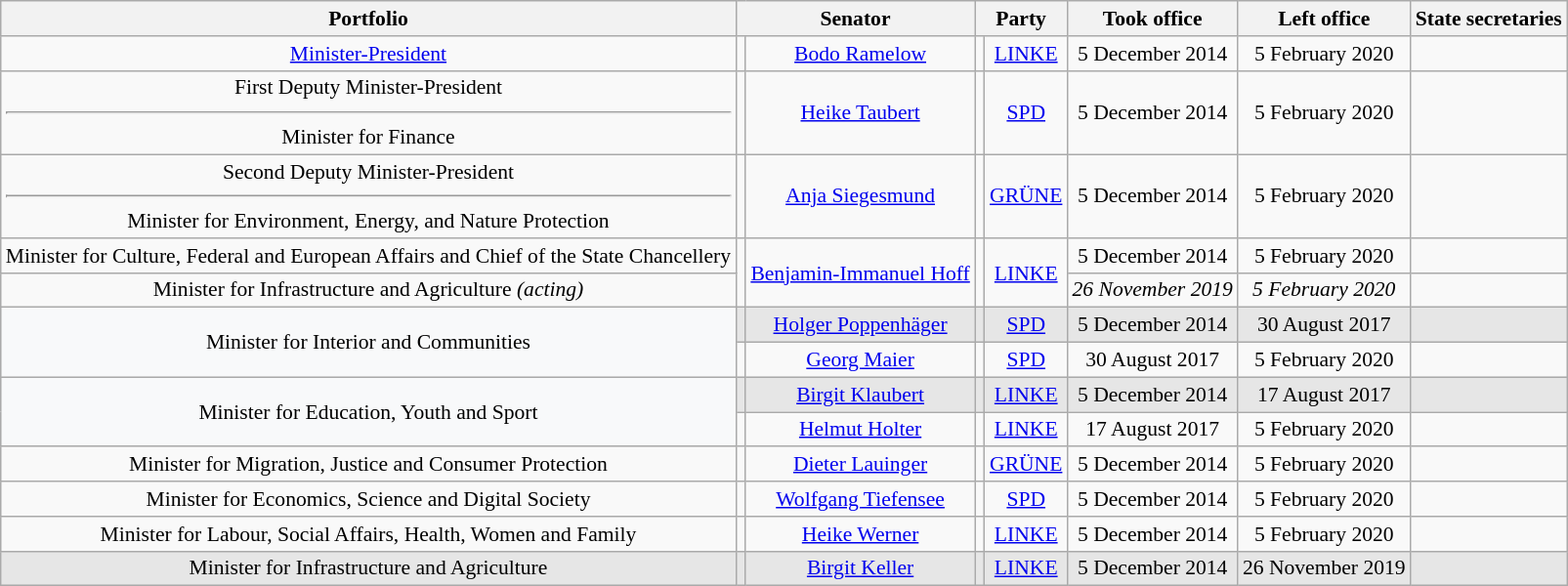<table class=wikitable style="text-align:center; font-size:90%">
<tr>
<th>Portfolio</th>
<th colspan=2>Senator</th>
<th colspan=2>Party</th>
<th>Took office</th>
<th>Left office</th>
<th>State secretaries</th>
</tr>
<tr>
<td><a href='#'>Minister-President</a></td>
<td></td>
<td><a href='#'>Bodo Ramelow</a><br></td>
<td bgcolor=></td>
<td><a href='#'>LINKE</a></td>
<td>5 December 2014</td>
<td>5 February 2020</td>
<td></td>
</tr>
<tr>
<td>First Deputy Minister-President<hr>Minister for Finance</td>
<td></td>
<td><a href='#'>Heike Taubert</a><br></td>
<td bgcolor=></td>
<td><a href='#'>SPD</a></td>
<td>5 December 2014</td>
<td>5 February 2020</td>
<td></td>
</tr>
<tr>
<td>Second Deputy Minister-President<hr>Minister for Environment, Energy, and Nature Protection</td>
<td></td>
<td><a href='#'>Anja Siegesmund</a><br></td>
<td bgcolor=></td>
<td><a href='#'>GRÜNE</a></td>
<td>5 December 2014</td>
<td>5 February 2020</td>
<td></td>
</tr>
<tr>
<td>Minister for Culture, Federal and European Affairs and Chief of the State Chancellery</td>
<td rowspan=2></td>
<td rowspan=2><a href='#'>Benjamin-Immanuel Hoff</a><br></td>
<td rowspan=2 bgcolor=></td>
<td rowspan=2><a href='#'>LINKE</a></td>
<td>5 December 2014</td>
<td>5 February 2020</td>
<td></td>
</tr>
<tr>
<td>Minister for Infrastructure and Agriculture <em>(acting)</em></td>
<td><em>26 November 2019</em></td>
<td><em>5 February 2020</em></td>
<td></td>
</tr>
<tr style="background-color:#E6E6E6">
<td rowspan=2 style="background-color:#F8F9FA">Minister for Interior and Communities</td>
<td></td>
<td><a href='#'>Holger Poppenhäger</a><br></td>
<td bgcolor=></td>
<td><a href='#'>SPD</a></td>
<td>5 December 2014</td>
<td>30 August 2017</td>
<td></td>
</tr>
<tr>
<td></td>
<td><a href='#'>Georg Maier</a><br></td>
<td bgcolor=></td>
<td><a href='#'>SPD</a></td>
<td>30 August 2017</td>
<td>5 February 2020</td>
<td></td>
</tr>
<tr style="background-color:#E6E6E6">
<td rowspan=2 style="background-color:#F8F9FA">Minister for Education, Youth and Sport</td>
<td></td>
<td><a href='#'>Birgit Klaubert</a><br></td>
<td bgcolor=></td>
<td><a href='#'>LINKE</a></td>
<td>5 December 2014</td>
<td>17 August 2017</td>
<td></td>
</tr>
<tr>
<td></td>
<td><a href='#'>Helmut Holter</a><br></td>
<td bgcolor=></td>
<td><a href='#'>LINKE</a></td>
<td>17 August 2017</td>
<td>5 February 2020</td>
<td></td>
</tr>
<tr>
<td>Minister for Migration, Justice and Consumer Protection</td>
<td></td>
<td><a href='#'>Dieter Lauinger</a><br></td>
<td bgcolor=></td>
<td><a href='#'>GRÜNE</a></td>
<td>5 December 2014</td>
<td>5 February 2020</td>
<td></td>
</tr>
<tr>
<td>Minister for Economics, Science and Digital Society</td>
<td></td>
<td><a href='#'>Wolfgang Tiefensee</a><br></td>
<td bgcolor=></td>
<td><a href='#'>SPD</a></td>
<td>5 December 2014</td>
<td>5 February 2020</td>
<td></td>
</tr>
<tr>
<td>Minister for Labour, Social Affairs, Health, Women and Family</td>
<td></td>
<td><a href='#'>Heike Werner</a><br></td>
<td bgcolor=></td>
<td><a href='#'>LINKE</a></td>
<td>5 December 2014</td>
<td>5 February 2020</td>
<td></td>
</tr>
<tr style="background-color:#E6E6E6">
<td>Minister for Infrastructure and Agriculture</td>
<td></td>
<td><a href='#'>Birgit Keller</a><br></td>
<td bgcolor=></td>
<td><a href='#'>LINKE</a></td>
<td>5 December 2014</td>
<td>26 November 2019</td>
<td></td>
</tr>
</table>
